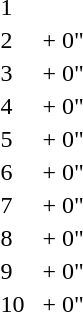<table style="clear:both;">
<tr>
<td></td>
</tr>
<tr>
<td>1</td>
<td></td>
<td></td>
<td align="right"></td>
</tr>
<tr>
<td>2</td>
<td></td>
<td></td>
<td align="right">+ 0"</td>
</tr>
<tr>
<td>3</td>
<td></td>
<td></td>
<td align="right">+ 0"</td>
</tr>
<tr>
<td>4</td>
<td> </td>
<td></td>
<td align="right">+ 0"</td>
</tr>
<tr>
<td>5</td>
<td></td>
<td></td>
<td align="right">+ 0"</td>
</tr>
<tr>
<td>6</td>
<td></td>
<td></td>
<td align="right">+ 0"</td>
</tr>
<tr>
<td>7</td>
<td></td>
<td></td>
<td align="right">+ 0"</td>
</tr>
<tr>
<td>8</td>
<td></td>
<td></td>
<td align="right">+ 0"</td>
</tr>
<tr>
<td>9</td>
<td></td>
<td></td>
<td align="right">+ 0"</td>
</tr>
<tr>
<td>10</td>
<td></td>
<td></td>
<td align="right">+ 0"</td>
</tr>
</table>
